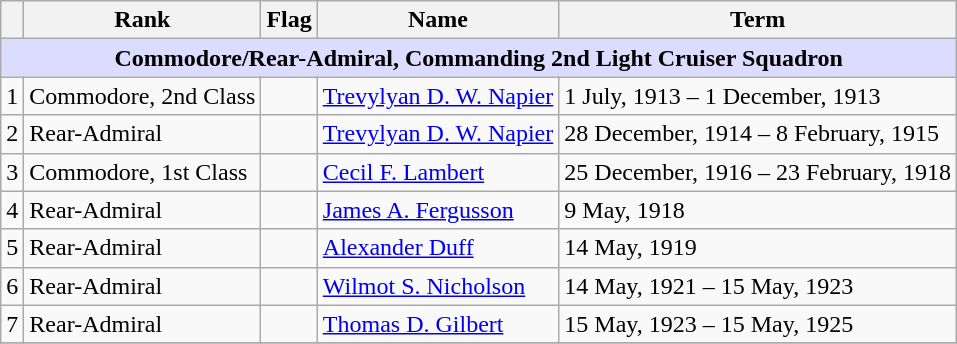<table class="wikitable">
<tr>
<th></th>
<th>Rank</th>
<th>Flag</th>
<th>Name</th>
<th>Term</th>
</tr>
<tr>
<td colspan="5" align="center" style="background:#dcdcfe;"><strong>Commodore/Rear-Admiral, Commanding 2nd Light Cruiser Squadron</strong></td>
</tr>
<tr>
<td>1</td>
<td>Commodore, 2nd Class</td>
<td></td>
<td><a href='#'>Trevylyan D. W. Napier</a></td>
<td>1 July, 1913 – 1 December, 1913</td>
</tr>
<tr>
<td>2</td>
<td>Rear-Admiral</td>
<td></td>
<td><a href='#'>Trevylyan D. W. Napier</a></td>
<td>28 December, 1914 – 8 February, 1915</td>
</tr>
<tr>
<td>3</td>
<td>Commodore, 1st Class</td>
<td></td>
<td><a href='#'>Cecil F. Lambert</a></td>
<td>25 December, 1916 – 23 February, 1918</td>
</tr>
<tr>
<td>4</td>
<td>Rear-Admiral</td>
<td></td>
<td><a href='#'>James A. Fergusson</a></td>
<td>9 May, 1918</td>
</tr>
<tr>
<td>5</td>
<td>Rear-Admiral</td>
<td></td>
<td><a href='#'>Alexander Duff</a></td>
<td>14 May, 1919</td>
</tr>
<tr>
<td>6</td>
<td>Rear-Admiral</td>
<td></td>
<td><a href='#'>Wilmot S. Nicholson</a></td>
<td>14 May, 1921  – 15 May, 1923</td>
</tr>
<tr>
<td>7</td>
<td>Rear-Admiral</td>
<td></td>
<td><a href='#'>Thomas D. Gilbert</a></td>
<td>15 May, 1923  – 15 May, 1925</td>
</tr>
<tr>
</tr>
</table>
